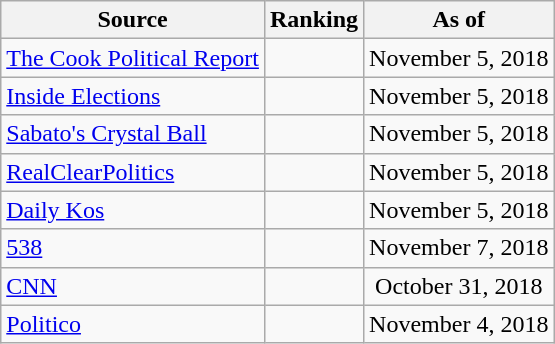<table class="wikitable" style="text-align:center">
<tr>
<th>Source</th>
<th>Ranking</th>
<th>As of</th>
</tr>
<tr>
<td style="text-align:left"><a href='#'>The Cook Political Report</a></td>
<td></td>
<td>November 5, 2018</td>
</tr>
<tr>
<td style="text-align:left"><a href='#'>Inside Elections</a></td>
<td></td>
<td>November 5, 2018</td>
</tr>
<tr>
<td style="text-align:left"><a href='#'>Sabato's Crystal Ball</a></td>
<td></td>
<td>November 5, 2018</td>
</tr>
<tr>
<td style="text-align:left"><a href='#'>RealClearPolitics</a></td>
<td></td>
<td>November 5, 2018</td>
</tr>
<tr>
<td style="text-align:left"><a href='#'>Daily Kos</a></td>
<td></td>
<td>November 5, 2018</td>
</tr>
<tr>
<td style="text-align:left"><a href='#'>538</a></td>
<td></td>
<td>November 7, 2018</td>
</tr>
<tr>
<td style="text-align:left"><a href='#'>CNN</a></td>
<td></td>
<td>October 31, 2018</td>
</tr>
<tr>
<td style="text-align:left"><a href='#'>Politico</a></td>
<td></td>
<td>November 4, 2018</td>
</tr>
</table>
